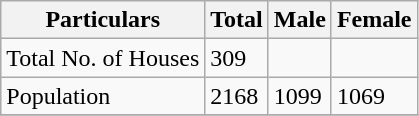<table class="wikitable sortable">
<tr>
<th>Particulars</th>
<th>Total</th>
<th>Male</th>
<th>Female</th>
</tr>
<tr>
<td>Total No. of Houses</td>
<td>309</td>
<td></td>
<td></td>
</tr>
<tr>
<td>Population</td>
<td>2168</td>
<td>1099</td>
<td>1069</td>
</tr>
<tr>
</tr>
</table>
